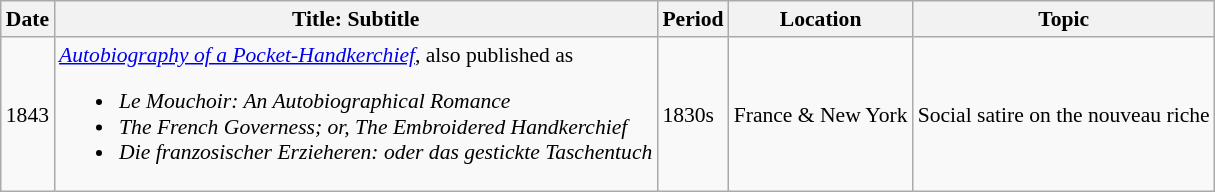<table class="wikitable sortable" style="font-size:90%;">
<tr>
<th>Date</th>
<th>Title: Subtitle</th>
<th>Period</th>
<th>Location</th>
<th>Topic</th>
</tr>
<tr>
<td>1843</td>
<td><em><a href='#'>Autobiography of a Pocket-Handkerchief</a></em>, also published as<br><ul><li><em>Le Mouchoir: An Autobiographical Romance</em></li><li><em>The French Governess; or, The Embroidered Handkerchief</em></li><li><em>Die franzosischer Erzieheren: oder das gestickte Taschentuch</em></li></ul></td>
<td>1830s</td>
<td>France & New York</td>
<td>Social satire on the nouveau riche</td>
</tr>
</table>
